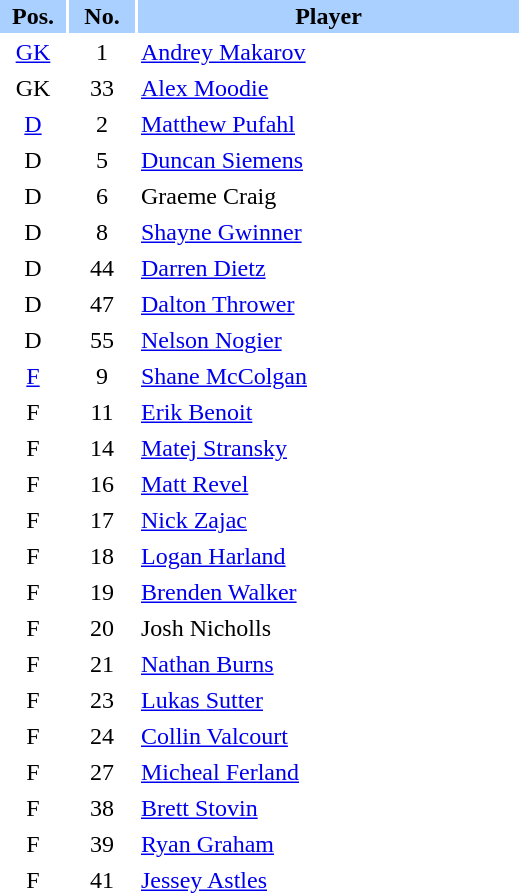<table border="0" cellspacing="2" cellpadding="2">
<tr bgcolor=AAD0FF>
<th width=40>Pos.</th>
<th width=40>No.</th>
<th width=250>Player</th>
</tr>
<tr>
<td style="text-align:center;"><a href='#'>GK</a></td>
<td style="text-align:center;">1</td>
<td><a href='#'>Andrey Makarov</a></td>
</tr>
<tr>
<td style="text-align:center;">GK</td>
<td style="text-align:center;">33</td>
<td><a href='#'>Alex Moodie</a></td>
</tr>
<tr>
<td style="text-align:center;"><a href='#'>D</a></td>
<td style="text-align:center;">2</td>
<td><a href='#'>Matthew Pufahl</a></td>
</tr>
<tr>
<td style="text-align:center;">D</td>
<td style="text-align:center;">5</td>
<td><a href='#'>Duncan Siemens</a></td>
</tr>
<tr>
<td style="text-align:center;">D</td>
<td style="text-align:center;">6</td>
<td>Graeme Craig</td>
</tr>
<tr>
<td style="text-align:center;">D</td>
<td style="text-align:center;">8</td>
<td><a href='#'>Shayne Gwinner</a></td>
</tr>
<tr>
<td style="text-align:center;">D</td>
<td style="text-align:center;">44</td>
<td><a href='#'>Darren Dietz</a></td>
</tr>
<tr>
<td style="text-align:center;">D</td>
<td style="text-align:center;">47</td>
<td><a href='#'>Dalton Thrower</a></td>
</tr>
<tr>
<td style="text-align:center;">D</td>
<td style="text-align:center;">55</td>
<td><a href='#'>Nelson Nogier</a></td>
</tr>
<tr>
<td style="text-align:center;"><a href='#'>F</a></td>
<td style="text-align:center;">9</td>
<td><a href='#'>Shane McColgan</a></td>
</tr>
<tr>
<td style="text-align:center;">F</td>
<td style="text-align:center;">11</td>
<td><a href='#'>Erik Benoit</a></td>
</tr>
<tr>
<td style="text-align:center;">F</td>
<td style="text-align:center;">14</td>
<td><a href='#'>Matej Stransky</a></td>
</tr>
<tr>
<td style="text-align:center;">F</td>
<td style="text-align:center;">16</td>
<td><a href='#'>Matt Revel</a></td>
</tr>
<tr>
<td style="text-align:center;">F</td>
<td style="text-align:center;">17</td>
<td><a href='#'>Nick Zajac</a></td>
</tr>
<tr>
<td style="text-align:center;">F</td>
<td style="text-align:center;">18</td>
<td><a href='#'>Logan Harland</a></td>
</tr>
<tr>
<td style="text-align:center;">F</td>
<td style="text-align:center;">19</td>
<td><a href='#'>Brenden Walker</a></td>
</tr>
<tr>
<td style="text-align:center;">F</td>
<td style="text-align:center;">20</td>
<td>Josh Nicholls</td>
</tr>
<tr>
<td style="text-align:center;">F</td>
<td style="text-align:center;">21</td>
<td><a href='#'>Nathan Burns</a></td>
</tr>
<tr>
<td style="text-align:center;">F</td>
<td style="text-align:center;">23</td>
<td><a href='#'>Lukas Sutter</a></td>
</tr>
<tr>
<td style="text-align:center;">F</td>
<td style="text-align:center;">24</td>
<td><a href='#'>Collin Valcourt</a></td>
</tr>
<tr>
<td style="text-align:center;">F</td>
<td style="text-align:center;">27</td>
<td><a href='#'>Micheal Ferland</a></td>
</tr>
<tr>
<td style="text-align:center;">F</td>
<td style="text-align:center;">38</td>
<td><a href='#'>Brett Stovin</a></td>
</tr>
<tr>
<td style="text-align:center;">F</td>
<td style="text-align:center;">39</td>
<td><a href='#'>Ryan Graham</a></td>
</tr>
<tr>
<td style="text-align:center;">F</td>
<td style="text-align:center;">41</td>
<td><a href='#'>Jessey Astles</a></td>
</tr>
</table>
